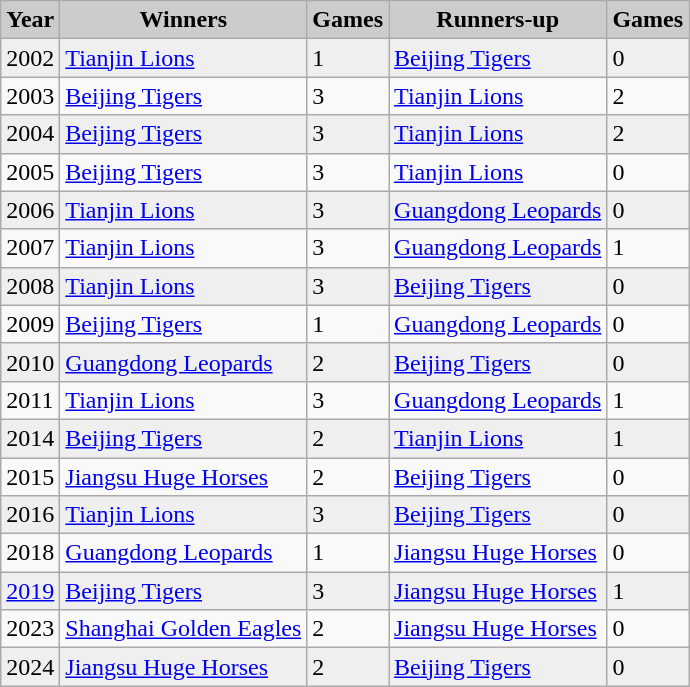<table class="wikitable" style="bgcolor:black">
<tr bgcolor="#CCCCCC">
<td align="center"><strong>Year</strong></td>
<td align="center"><strong>Winners</strong></td>
<td align="center"><strong>Games</strong></td>
<td align="center"><strong>Runners-up</strong></td>
<td align="center"><strong>Games</strong></td>
</tr>
<tr bgcolor="#EFEFEF">
<td>2002</td>
<td><a href='#'>Tianjin Lions</a></td>
<td>1</td>
<td><a href='#'>Beijing Tigers</a></td>
<td>0</td>
</tr>
<tr>
<td>2003</td>
<td><a href='#'>Beijing Tigers</a></td>
<td>3</td>
<td><a href='#'>Tianjin Lions</a></td>
<td>2</td>
</tr>
<tr bgcolor="#EFEFEF">
<td>2004</td>
<td><a href='#'>Beijing Tigers</a></td>
<td>3</td>
<td><a href='#'>Tianjin Lions</a></td>
<td>2</td>
</tr>
<tr>
<td>2005</td>
<td><a href='#'>Beijing Tigers</a></td>
<td>3</td>
<td><a href='#'>Tianjin Lions</a></td>
<td>0</td>
</tr>
<tr bgcolor="#EFEFEF">
<td>2006</td>
<td><a href='#'>Tianjin Lions</a></td>
<td>3</td>
<td><a href='#'>Guangdong Leopards</a></td>
<td>0</td>
</tr>
<tr>
<td>2007</td>
<td><a href='#'>Tianjin Lions</a></td>
<td>3</td>
<td><a href='#'>Guangdong Leopards</a></td>
<td>1</td>
</tr>
<tr bgcolor="#EFEFEF">
<td>2008</td>
<td><a href='#'>Tianjin Lions</a></td>
<td>3</td>
<td><a href='#'>Beijing Tigers</a></td>
<td>0</td>
</tr>
<tr>
<td>2009</td>
<td><a href='#'>Beijing Tigers</a></td>
<td>1</td>
<td><a href='#'>Guangdong Leopards</a></td>
<td>0</td>
</tr>
<tr bgcolor="#EFEFEF">
<td>2010</td>
<td><a href='#'>Guangdong Leopards</a></td>
<td>2</td>
<td><a href='#'>Beijing Tigers</a></td>
<td>0</td>
</tr>
<tr>
<td>2011</td>
<td><a href='#'>Tianjin Lions</a></td>
<td>3</td>
<td><a href='#'>Guangdong Leopards</a></td>
<td>1</td>
</tr>
<tr bgcolor="#EFEFEF">
<td>2014</td>
<td><a href='#'>Beijing Tigers</a></td>
<td>2</td>
<td><a href='#'>Tianjin Lions</a></td>
<td>1</td>
</tr>
<tr>
<td>2015</td>
<td><a href='#'>Jiangsu Huge Horses</a></td>
<td>2</td>
<td><a href='#'>Beijing Tigers</a></td>
<td>0</td>
</tr>
<tr bgcolor="#EFEFEF">
<td>2016</td>
<td><a href='#'>Tianjin Lions</a></td>
<td>3</td>
<td><a href='#'>Beijing Tigers</a></td>
<td>0</td>
</tr>
<tr>
<td>2018</td>
<td><a href='#'>Guangdong Leopards</a></td>
<td>1</td>
<td><a href='#'>Jiangsu Huge Horses</a></td>
<td>0</td>
</tr>
<tr bgcolor="#EFEFEF">
<td><a href='#'>2019</a></td>
<td><a href='#'>Beijing Tigers</a></td>
<td>3</td>
<td><a href='#'>Jiangsu Huge Horses</a></td>
<td>1</td>
</tr>
<tr>
<td>2023</td>
<td><a href='#'>Shanghai Golden Eagles</a></td>
<td>2</td>
<td><a href='#'>Jiangsu Huge Horses</a></td>
<td>0</td>
</tr>
<tr bgcolor="#EFEFEF">
<td>2024</td>
<td><a href='#'>Jiangsu Huge Horses</a></td>
<td>2</td>
<td><a href='#'>Beijing Tigers</a></td>
<td>0</td>
</tr>
</table>
